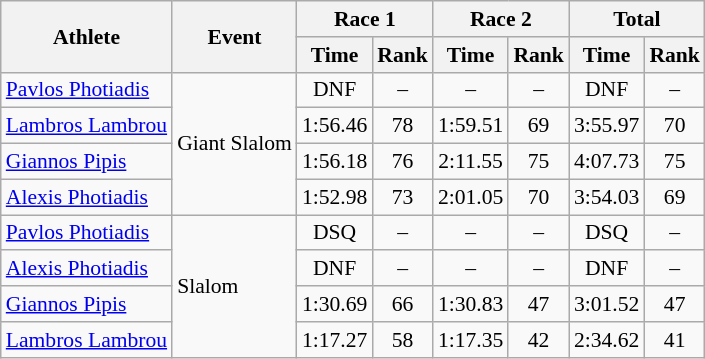<table class="wikitable" style="font-size:90%">
<tr>
<th rowspan="2">Athlete</th>
<th rowspan="2">Event</th>
<th colspan="2">Race 1</th>
<th colspan="2">Race 2</th>
<th colspan="2">Total</th>
</tr>
<tr>
<th>Time</th>
<th>Rank</th>
<th>Time</th>
<th>Rank</th>
<th>Time</th>
<th>Rank</th>
</tr>
<tr>
<td><a href='#'>Pavlos Photiadis</a></td>
<td rowspan="4">Giant Slalom</td>
<td align="center">DNF</td>
<td align="center">–</td>
<td align="center">–</td>
<td align="center">–</td>
<td align="center">DNF</td>
<td align="center">–</td>
</tr>
<tr>
<td><a href='#'>Lambros Lambrou</a></td>
<td align="center">1:56.46</td>
<td align="center">78</td>
<td align="center">1:59.51</td>
<td align="center">69</td>
<td align="center">3:55.97</td>
<td align="center">70</td>
</tr>
<tr>
<td><a href='#'>Giannos Pipis</a></td>
<td align="center">1:56.18</td>
<td align="center">76</td>
<td align="center">2:11.55</td>
<td align="center">75</td>
<td align="center">4:07.73</td>
<td align="center">75</td>
</tr>
<tr>
<td><a href='#'>Alexis Photiadis</a></td>
<td align="center">1:52.98</td>
<td align="center">73</td>
<td align="center">2:01.05</td>
<td align="center">70</td>
<td align="center">3:54.03</td>
<td align="center">69</td>
</tr>
<tr>
<td><a href='#'>Pavlos Photiadis</a></td>
<td rowspan="4">Slalom</td>
<td align="center">DSQ</td>
<td align="center">–</td>
<td align="center">–</td>
<td align="center">–</td>
<td align="center">DSQ</td>
<td align="center">–</td>
</tr>
<tr>
<td><a href='#'>Alexis Photiadis</a></td>
<td align="center">DNF</td>
<td align="center">–</td>
<td align="center">–</td>
<td align="center">–</td>
<td align="center">DNF</td>
<td align="center">–</td>
</tr>
<tr>
<td><a href='#'>Giannos Pipis</a></td>
<td align="center">1:30.69</td>
<td align="center">66</td>
<td align="center">1:30.83</td>
<td align="center">47</td>
<td align="center">3:01.52</td>
<td align="center">47</td>
</tr>
<tr>
<td><a href='#'>Lambros Lambrou</a></td>
<td align="center">1:17.27</td>
<td align="center">58</td>
<td align="center">1:17.35</td>
<td align="center">42</td>
<td align="center">2:34.62</td>
<td align="center">41</td>
</tr>
</table>
